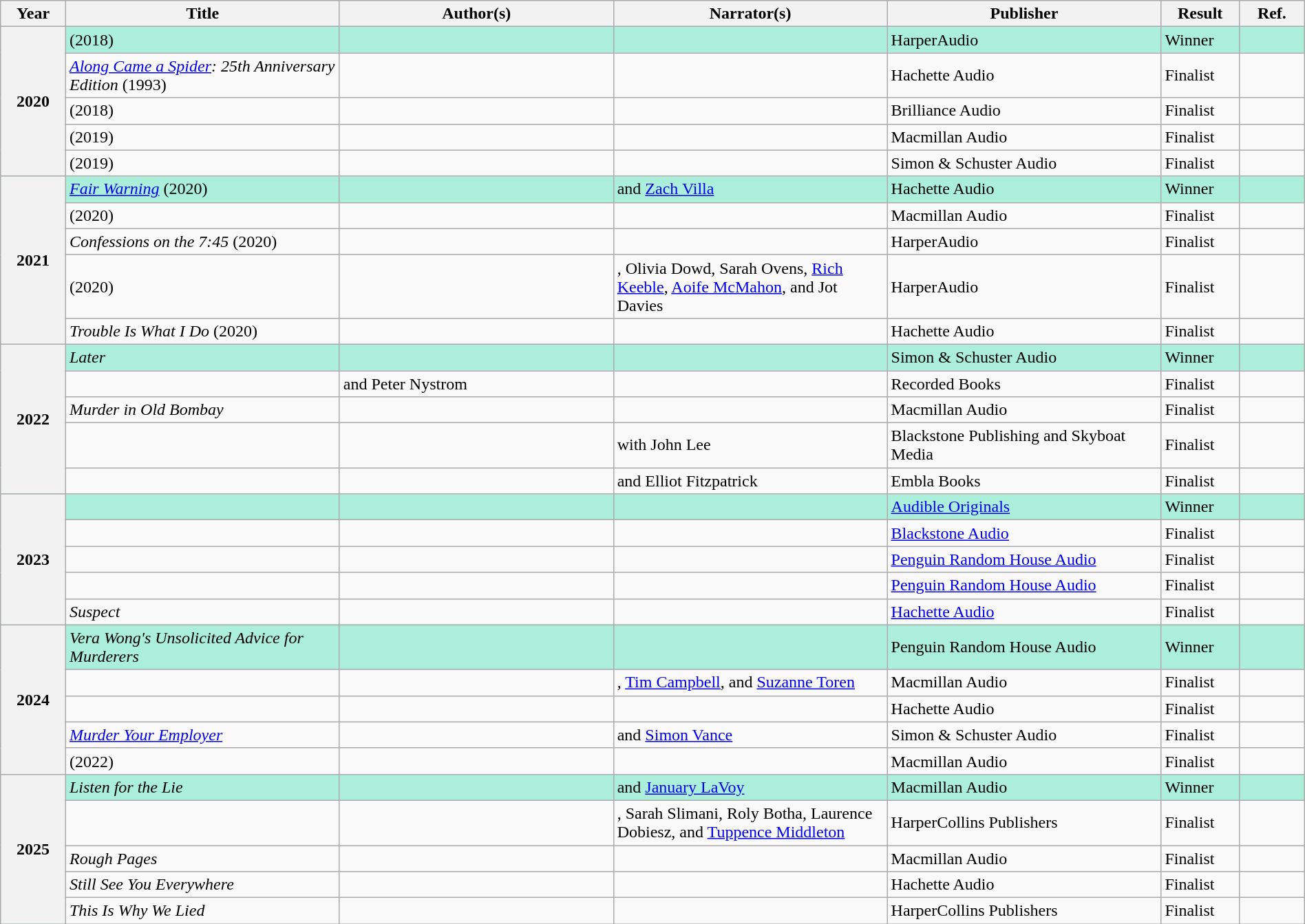<table class="wikitable sortable mw-collapsible" style="width:100%">
<tr>
<th scope="col" width="5%">Year</th>
<th scope="col" width="21%">Title</th>
<th scope="col" width="21%">Author(s)</th>
<th scope="col" width="21%">Narrator(s)</th>
<th scope="col" width="21%">Publisher</th>
<th scope="col" width="6%">Result</th>
<th scope="col" width="5%">Ref.</th>
</tr>
<tr style="background:#ABEED9">
<th rowspan="5">2020<br></th>
<td><em></em> (2018)</td>
<td></td>
<td></td>
<td>HarperAudio</td>
<td>Winner</td>
<td></td>
</tr>
<tr>
<td><em><a href='#'>Along Came a Spider</a>: 25th Anniversary Edition</em> (1993)</td>
<td></td>
<td></td>
<td>Hachette Audio</td>
<td>Finalist</td>
<td></td>
</tr>
<tr>
<td><em></em> (2018)</td>
<td></td>
<td></td>
<td>Brilliance Audio</td>
<td>Finalist</td>
<td></td>
</tr>
<tr>
<td><em></em> (2019)</td>
<td></td>
<td></td>
<td>Macmillan Audio</td>
<td>Finalist</td>
<td></td>
</tr>
<tr>
<td><em></em> (2019)</td>
<td></td>
<td></td>
<td>Simon & Schuster Audio</td>
<td>Finalist</td>
<td></td>
</tr>
<tr style="background:#ABEED9">
<th rowspan="5">2021<br></th>
<td><em><a href='#'>Fair Warning</a></em> (2020)</td>
<td></td>
<td> and <a href='#'>Zach Villa</a></td>
<td>Hachette Audio</td>
<td>Winner</td>
<td></td>
</tr>
<tr>
<td><em></em> (2020)</td>
<td></td>
<td></td>
<td>Macmillan Audio</td>
<td>Finalist</td>
<td></td>
</tr>
<tr>
<td><em>Confessions on the 7:45</em> (2020)</td>
<td></td>
<td></td>
<td>HarperAudio</td>
<td>Finalist</td>
<td></td>
</tr>
<tr>
<td><em></em> (2020)</td>
<td></td>
<td>, Olivia Dowd, Sarah Ovens, <a href='#'>Rich Keeble</a>, <a href='#'>Aoife McMahon</a>, and Jot Davies</td>
<td>HarperAudio</td>
<td>Finalist</td>
<td></td>
</tr>
<tr>
<td><em>Trouble Is What I Do</em> (2020)</td>
<td></td>
<td></td>
<td>Hachette Audio</td>
<td>Finalist</td>
<td></td>
</tr>
<tr style="background:#ABEED9">
<th rowspan="5">2022<br></th>
<td><em>Later</em></td>
<td></td>
<td></td>
<td>Simon & Schuster Audio</td>
<td>Winner</td>
<td></td>
</tr>
<tr>
<td><em></em></td>
<td> and Peter Nystrom</td>
<td></td>
<td>Recorded Books</td>
<td>Finalist</td>
<td></td>
</tr>
<tr>
<td><em>Murder in Old Bombay</em></td>
<td></td>
<td></td>
<td>Macmillan Audio</td>
<td>Finalist</td>
<td></td>
</tr>
<tr>
<td><em></em></td>
<td></td>
<td> with John Lee</td>
<td>Blackstone Publishing and Skyboat Media</td>
<td>Finalist</td>
<td></td>
</tr>
<tr>
<td><em></em></td>
<td></td>
<td> and Elliot Fitzpatrick</td>
<td>Embla Books</td>
<td>Finalist</td>
<td></td>
</tr>
<tr style="background:#ABEED9">
<th rowspan="5">2023<br></th>
<td></td>
<td></td>
<td></td>
<td><a href='#'>Audible Originals</a></td>
<td>Winner</td>
<td></td>
</tr>
<tr>
<td></td>
<td></td>
<td></td>
<td><a href='#'>Blackstone Audio</a></td>
<td>Finalist</td>
<td></td>
</tr>
<tr>
<td></td>
<td></td>
<td></td>
<td><a href='#'>Penguin Random House Audio</a></td>
<td>Finalist</td>
<td></td>
</tr>
<tr>
<td></td>
<td></td>
<td></td>
<td><a href='#'>Penguin Random House Audio</a></td>
<td>Finalist</td>
<td></td>
</tr>
<tr>
<td><em>Suspect</em></td>
<td></td>
<td></td>
<td><a href='#'>Hachette Audio</a></td>
<td>Finalist</td>
<td></td>
</tr>
<tr style="background:#ABEED9">
<th rowspan="5">2024<br></th>
<td><em>Vera Wong's Unsolicited Advice for Murderers</em></td>
<td></td>
<td></td>
<td>Penguin Random House Audio</td>
<td>Winner</td>
<td></td>
</tr>
<tr>
<td></td>
<td></td>
<td>, <a href='#'>Tim Campbell</a>, and <a href='#'>Suzanne Toren</a></td>
<td>Macmillan Audio</td>
<td>Finalist</td>
<td></td>
</tr>
<tr>
<td></td>
<td></td>
<td></td>
<td>Hachette Audio</td>
<td>Finalist</td>
<td></td>
</tr>
<tr>
<td><em><a href='#'>Murder Your Employer</a></em></td>
<td></td>
<td> and <a href='#'>Simon Vance</a></td>
<td>Simon & Schuster Audio</td>
<td>Finalist</td>
<td></td>
</tr>
<tr>
<td> (2022)</td>
<td></td>
<td></td>
<td>Macmillan Audio</td>
<td>Finalist</td>
<td></td>
</tr>
<tr style="background:#ABEED9">
<th rowspan="5">2025<br></th>
<td><em>Listen for the Lie</em></td>
<td></td>
<td> and <a href='#'>January LaVoy</a></td>
<td>Macmillan Audio</td>
<td>Winner</td>
<td></td>
</tr>
<tr>
<td><em></em></td>
<td></td>
<td>, Sarah Slimani, Roly Botha, Laurence Dobiesz, and <a href='#'>Tuppence Middleton</a></td>
<td>HarperCollins Publishers</td>
<td>Finalist</td>
<td></td>
</tr>
<tr>
<td><em>Rough Pages</em></td>
<td></td>
<td></td>
<td>Macmillan Audio</td>
<td>Finalist</td>
<td></td>
</tr>
<tr>
<td><em>Still See You Everywhere</em></td>
<td></td>
<td></td>
<td>Hachette Audio</td>
<td>Finalist</td>
<td></td>
</tr>
<tr>
<td><em>This Is Why We Lied</em></td>
<td></td>
<td></td>
<td>HarperCollins Publishers</td>
<td>Finalist</td>
<td></td>
</tr>
</table>
